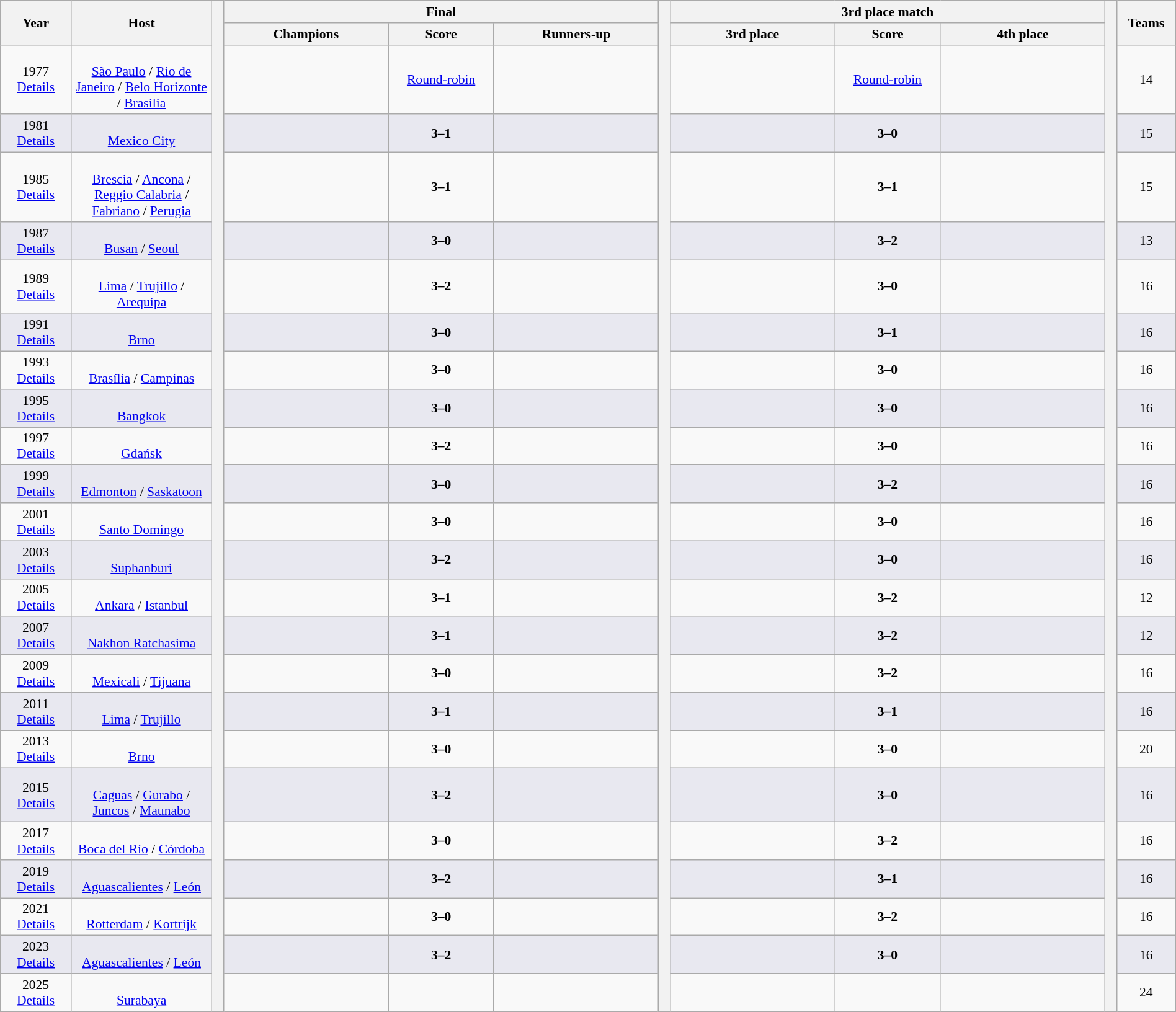<table class="wikitable" style="font-size:90%; width: 100%; text-align: center;">
<tr bgcolor=#c1d8ff>
<th rowspan=2 width=6%>Year</th>
<th rowspan=2 width=12%>Host</th>
<th width=1% rowspan=27 bgcolor=ffffff></th>
<th colspan=3>Final</th>
<th width=1% rowspan=27 bgcolor=ffffff></th>
<th colspan=3>3rd place match</th>
<th width=1% rowspan=27 bgcolor=#ffffff></th>
<th rowspan=2 width=5%>Teams</th>
</tr>
<tr bgcolor=#efefef>
<th width=14%>Champions</th>
<th width=9%>Score</th>
<th width=14%>Runners-up</th>
<th width=14%>3rd place</th>
<th width=9%>Score</th>
<th width=14%>4th place</th>
</tr>
<tr>
<td>1977<br><a href='#'>Details</a></td>
<td><br><a href='#'>São Paulo</a> / <a href='#'>Rio de Janeiro</a> / <a href='#'>Belo Horizonte</a> / <a href='#'>Brasília</a></td>
<td><strong></strong></td>
<td><a href='#'>Round-robin</a></td>
<td></td>
<td></td>
<td><a href='#'>Round-robin</a></td>
<td></td>
<td>14</td>
</tr>
<tr bgcolor=#E8E8F0>
<td>1981<br><a href='#'>Details</a></td>
<td><br><a href='#'>Mexico City</a></td>
<td><strong></strong></td>
<td><strong>3–1</strong></td>
<td></td>
<td></td>
<td><strong>3–0</strong></td>
<td></td>
<td>15</td>
</tr>
<tr>
<td>1985<br><a href='#'>Details</a></td>
<td><br><a href='#'>Brescia</a> / <a href='#'>Ancona</a> / <a href='#'>Reggio Calabria</a> / <a href='#'>Fabriano</a> / <a href='#'>Perugia</a></td>
<td><strong></strong></td>
<td><strong>3–1</strong></td>
<td></td>
<td></td>
<td><strong>3–1</strong></td>
<td></td>
<td>15</td>
</tr>
<tr bgcolor=#E8E8F0>
<td>1987<br><a href='#'>Details</a></td>
<td><br><a href='#'>Busan</a> / <a href='#'>Seoul</a></td>
<td><strong></strong></td>
<td><strong>3–0</strong></td>
<td></td>
<td></td>
<td><strong>3–2</strong></td>
<td></td>
<td>13</td>
</tr>
<tr>
<td>1989<br><a href='#'>Details</a></td>
<td><br><a href='#'>Lima</a> / <a href='#'>Trujillo</a> / <a href='#'>Arequipa</a></td>
<td><strong></strong></td>
<td><strong>3–2</strong></td>
<td></td>
<td></td>
<td><strong>3–0</strong></td>
<td></td>
<td>16</td>
</tr>
<tr bgcolor=#E8E8F0>
<td>1991<br><a href='#'>Details</a></td>
<td><br><a href='#'>Brno</a></td>
<td><strong></strong></td>
<td><strong>3–0</strong></td>
<td></td>
<td></td>
<td><strong>3–1</strong></td>
<td></td>
<td>16</td>
</tr>
<tr>
<td>1993<br><a href='#'>Details</a></td>
<td><br><a href='#'>Brasília</a> / <a href='#'>Campinas</a></td>
<td><strong></strong></td>
<td><strong>3–0</strong></td>
<td></td>
<td></td>
<td><strong>3–0</strong></td>
<td></td>
<td>16</td>
</tr>
<tr bgcolor=#E8E8F0>
<td>1995<br><a href='#'>Details</a></td>
<td><br><a href='#'>Bangkok</a></td>
<td><strong></strong></td>
<td><strong>3–0</strong></td>
<td></td>
<td></td>
<td><strong>3–0</strong></td>
<td></td>
<td>16</td>
</tr>
<tr>
<td>1997<br><a href='#'>Details</a></td>
<td><br><a href='#'>Gdańsk</a></td>
<td><strong></strong></td>
<td><strong>3–2</strong></td>
<td></td>
<td></td>
<td><strong>3–0</strong></td>
<td></td>
<td>16</td>
</tr>
<tr bgcolor=#E8E8F0>
<td>1999<br><a href='#'>Details</a></td>
<td><br><a href='#'>Edmonton</a> / <a href='#'>Saskatoon</a></td>
<td><strong></strong></td>
<td><strong>3–0</strong></td>
<td></td>
<td></td>
<td><strong>3–2</strong></td>
<td></td>
<td>16</td>
</tr>
<tr>
<td>2001<br><a href='#'>Details</a></td>
<td><br><a href='#'>Santo Domingo</a></td>
<td><strong></strong></td>
<td><strong>3–0</strong></td>
<td></td>
<td></td>
<td><strong>3–0</strong></td>
<td></td>
<td>16</td>
</tr>
<tr bgcolor=#E8E8F0>
<td>2003<br><a href='#'>Details</a></td>
<td><br><a href='#'>Suphanburi</a></td>
<td><strong></strong></td>
<td><strong>3–2</strong></td>
<td></td>
<td></td>
<td><strong>3–0</strong></td>
<td></td>
<td>16</td>
</tr>
<tr>
<td>2005<br><a href='#'>Details</a></td>
<td><br><a href='#'>Ankara</a> / <a href='#'>Istanbul</a></td>
<td><strong></strong></td>
<td><strong>3–1</strong></td>
<td></td>
<td></td>
<td><strong>3–2</strong></td>
<td></td>
<td>12</td>
</tr>
<tr bgcolor=#E8E8F0>
<td>2007<br><a href='#'>Details</a></td>
<td><br><a href='#'>Nakhon Ratchasima</a></td>
<td><strong></strong></td>
<td><strong>3–1</strong></td>
<td></td>
<td></td>
<td><strong>3–2</strong></td>
<td></td>
<td>12</td>
</tr>
<tr>
<td>2009<br><a href='#'>Details</a></td>
<td><br><a href='#'>Mexicali</a> / <a href='#'>Tijuana</a></td>
<td><strong></strong></td>
<td><strong>3–0</strong></td>
<td></td>
<td></td>
<td><strong>3–2</strong></td>
<td></td>
<td>16</td>
</tr>
<tr bgcolor=#E8E8F0>
<td>2011<br><a href='#'>Details</a></td>
<td><br><a href='#'>Lima</a> / <a href='#'>Trujillo</a></td>
<td><strong></strong></td>
<td><strong>3–1</strong></td>
<td></td>
<td></td>
<td><strong>3–1</strong></td>
<td></td>
<td>16</td>
</tr>
<tr>
<td>2013<br><a href='#'>Details</a></td>
<td><br><a href='#'>Brno</a></td>
<td><strong></strong></td>
<td><strong>3–0</strong></td>
<td></td>
<td></td>
<td><strong>3–0</strong></td>
<td></td>
<td>20</td>
</tr>
<tr bgcolor=#E8E8F0>
<td>2015<br><a href='#'>Details</a></td>
<td><br><a href='#'>Caguas</a> / <a href='#'>Gurabo</a> / <a href='#'>Juncos</a> / <a href='#'>Maunabo</a></td>
<td><strong></strong></td>
<td><strong>3–2</strong></td>
<td></td>
<td></td>
<td><strong>3–0</strong></td>
<td></td>
<td>16</td>
</tr>
<tr>
<td>2017<br><a href='#'>Details</a></td>
<td><br><a href='#'>Boca del Río</a> / <a href='#'>Córdoba</a></td>
<td><strong></strong></td>
<td><strong>3–0</strong></td>
<td></td>
<td></td>
<td><strong>3–2</strong></td>
<td></td>
<td>16</td>
</tr>
<tr bgcolor=#E8E8F0>
<td>2019<br><a href='#'>Details</a></td>
<td><br><a href='#'>Aguascalientes</a> / <a href='#'>León</a></td>
<td><strong></strong></td>
<td><strong>3–2</strong></td>
<td></td>
<td></td>
<td><strong>3–1</strong></td>
<td></td>
<td>16</td>
</tr>
<tr>
<td>2021<br><a href='#'>Details</a></td>
<td> <br><a href='#'>Rotterdam</a> / <a href='#'>Kortrijk</a></td>
<td><strong></strong></td>
<td><strong>3–0</strong></td>
<td></td>
<td></td>
<td><strong>3–2</strong></td>
<td></td>
<td>16</td>
</tr>
<tr bgcolor=#E8E8F0>
<td>2023<br><a href='#'>Details</a></td>
<td><br><a href='#'>Aguascalientes</a> / <a href='#'>León</a></td>
<td><strong></strong></td>
<td><strong>3–2</strong></td>
<td></td>
<td></td>
<td><strong>3–0</strong></td>
<td></td>
<td>16</td>
</tr>
<tr>
<td>2025<br><a href='#'>Details</a></td>
<td><br><a href='#'>Surabaya</a></td>
<td></td>
<td></td>
<td></td>
<td></td>
<td></td>
<td></td>
<td>24</td>
</tr>
</table>
